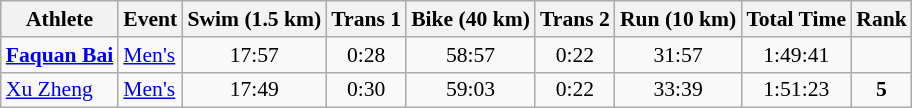<table class="wikitable" style="font-size:90%">
<tr>
<th>Athlete</th>
<th>Event</th>
<th>Swim (1.5 km)</th>
<th>Trans 1</th>
<th>Bike (40 km)</th>
<th>Trans 2</th>
<th>Run (10 km)</th>
<th>Total Time</th>
<th>Rank</th>
</tr>
<tr align=center>
<td align=left><strong><a href='#'>Faquan Bai</a></strong></td>
<td align=left><a href='#'>Men's</a></td>
<td>17:57</td>
<td>0:28</td>
<td>58:57</td>
<td>0:22</td>
<td>31:57</td>
<td>1:49:41</td>
<td></td>
</tr>
<tr align=center>
<td align=left><a href='#'>Xu Zheng</a></td>
<td align=left><a href='#'>Men's</a></td>
<td>17:49</td>
<td>0:30</td>
<td>59:03</td>
<td>0:22</td>
<td>33:39</td>
<td>1:51:23</td>
<td><strong>5</strong></td>
</tr>
</table>
